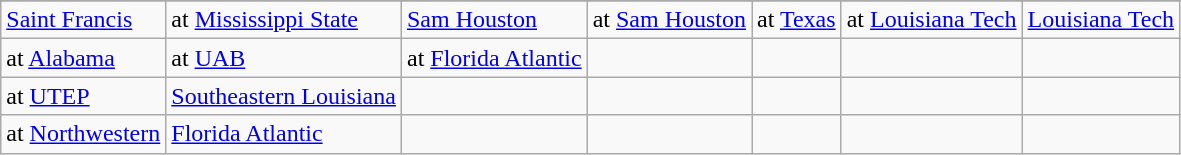<table class="wikitable">
<tr>
</tr>
<tr>
<td><a href='#'>Saint Francis</a></td>
<td>at <a href='#'>Mississippi State</a></td>
<td><a href='#'>Sam Houston</a></td>
<td>at <a href='#'>Sam Houston</a></td>
<td>at <a href='#'>Texas</a></td>
<td>at <a href='#'>Louisiana Tech</a></td>
<td><a href='#'>Louisiana Tech</a></td>
</tr>
<tr>
<td>at <a href='#'>Alabama</a></td>
<td>at <a href='#'>UAB</a></td>
<td>at <a href='#'>Florida Atlantic</a></td>
<td></td>
<td></td>
<td></td>
</tr>
<tr>
<td>at <a href='#'>UTEP</a></td>
<td><a href='#'>Southeastern Louisiana</a></td>
<td></td>
<td></td>
<td></td>
<td></td>
<td></td>
</tr>
<tr>
<td>at <a href='#'>Northwestern</a></td>
<td><a href='#'>Florida Atlantic</a></td>
<td></td>
<td></td>
<td></td>
<td></td>
<td></td>
</tr>
</table>
